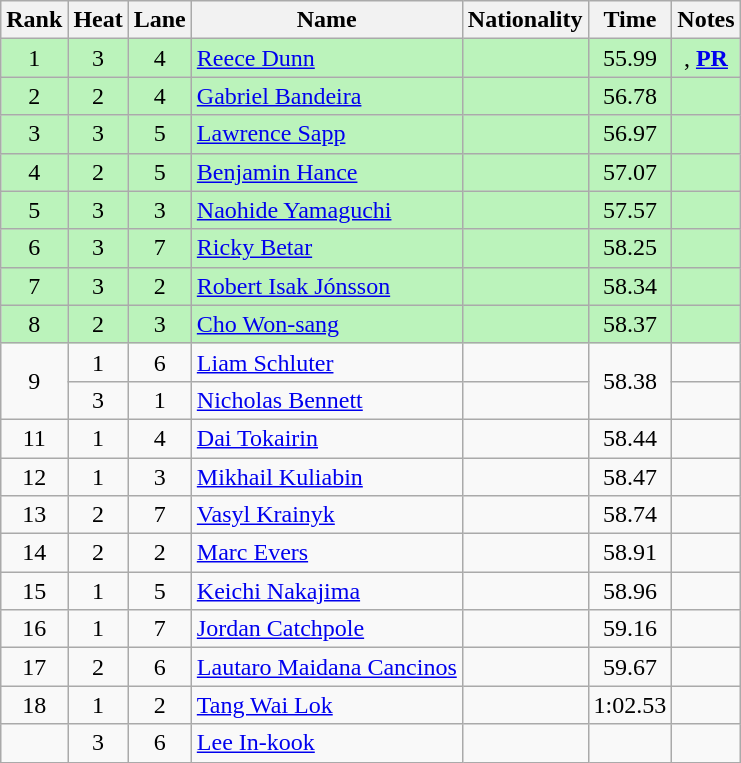<table class="wikitable sortable" style="text-align:center">
<tr>
<th>Rank</th>
<th>Heat</th>
<th>Lane</th>
<th>Name</th>
<th>Nationality</th>
<th>Time</th>
<th>Notes</th>
</tr>
<tr bgcolor=bbf3bb>
<td>1</td>
<td>3</td>
<td>4</td>
<td align=left><a href='#'>Reece Dunn</a></td>
<td align=left></td>
<td>55.99</td>
<td>, <strong><a href='#'>PR</a></strong></td>
</tr>
<tr bgcolor=bbf3bb>
<td>2</td>
<td>2</td>
<td>4</td>
<td align=left><a href='#'>Gabriel Bandeira</a></td>
<td align=left></td>
<td>56.78</td>
<td></td>
</tr>
<tr bgcolor=bbf3bb>
<td>3</td>
<td>3</td>
<td>5</td>
<td align=left><a href='#'>Lawrence Sapp</a></td>
<td align=left></td>
<td>56.97</td>
<td></td>
</tr>
<tr bgcolor=bbf3bb>
<td>4</td>
<td>2</td>
<td>5</td>
<td align=left><a href='#'>Benjamin Hance</a></td>
<td align=left></td>
<td>57.07</td>
<td></td>
</tr>
<tr bgcolor=bbf3bb>
<td>5</td>
<td>3</td>
<td>3</td>
<td align=left><a href='#'>Naohide Yamaguchi</a></td>
<td align=left></td>
<td>57.57</td>
<td></td>
</tr>
<tr bgcolor=bbf3bb>
<td>6</td>
<td>3</td>
<td>7</td>
<td align=left><a href='#'>Ricky Betar</a></td>
<td align=left></td>
<td>58.25</td>
<td></td>
</tr>
<tr bgcolor=bbf3bb>
<td>7</td>
<td>3</td>
<td>2</td>
<td align=left><a href='#'>Robert Isak Jónsson</a></td>
<td align=left></td>
<td>58.34</td>
<td></td>
</tr>
<tr bgcolor=bbf3bb>
<td>8</td>
<td>2</td>
<td>3</td>
<td align=left><a href='#'>Cho Won-sang</a></td>
<td align=left></td>
<td>58.37</td>
<td></td>
</tr>
<tr>
<td rowspan=2>9</td>
<td>1</td>
<td>6</td>
<td align=left><a href='#'>Liam Schluter</a></td>
<td align=left></td>
<td rowspan=2>58.38</td>
<td></td>
</tr>
<tr>
<td>3</td>
<td>1</td>
<td align=left><a href='#'>Nicholas Bennett</a></td>
<td align=left></td>
<td></td>
</tr>
<tr>
<td>11</td>
<td>1</td>
<td>4</td>
<td align=left><a href='#'>Dai Tokairin</a></td>
<td align=left></td>
<td>58.44</td>
<td></td>
</tr>
<tr>
<td>12</td>
<td>1</td>
<td>3</td>
<td align=left><a href='#'>Mikhail Kuliabin</a></td>
<td align=left></td>
<td>58.47</td>
<td></td>
</tr>
<tr>
<td>13</td>
<td>2</td>
<td>7</td>
<td align=left><a href='#'>Vasyl Krainyk</a></td>
<td align=left></td>
<td>58.74</td>
<td></td>
</tr>
<tr>
<td>14</td>
<td>2</td>
<td>2</td>
<td align=left><a href='#'>Marc Evers</a></td>
<td align=left></td>
<td>58.91</td>
<td></td>
</tr>
<tr>
<td>15</td>
<td>1</td>
<td>5</td>
<td align=left><a href='#'>Keichi Nakajima</a></td>
<td align=left></td>
<td>58.96</td>
<td></td>
</tr>
<tr>
<td>16</td>
<td>1</td>
<td>7</td>
<td align=left><a href='#'>Jordan Catchpole</a></td>
<td align=left></td>
<td>59.16</td>
<td></td>
</tr>
<tr>
<td>17</td>
<td>2</td>
<td>6</td>
<td align=left><a href='#'>Lautaro Maidana Cancinos</a></td>
<td align=left></td>
<td>59.67</td>
<td></td>
</tr>
<tr>
<td>18</td>
<td>1</td>
<td>2</td>
<td align=left><a href='#'>Tang Wai Lok</a></td>
<td align=left></td>
<td>1:02.53</td>
<td></td>
</tr>
<tr>
<td></td>
<td>3</td>
<td>6</td>
<td align=left><a href='#'>Lee In-kook</a></td>
<td align=left></td>
<td></td>
<td></td>
</tr>
</table>
